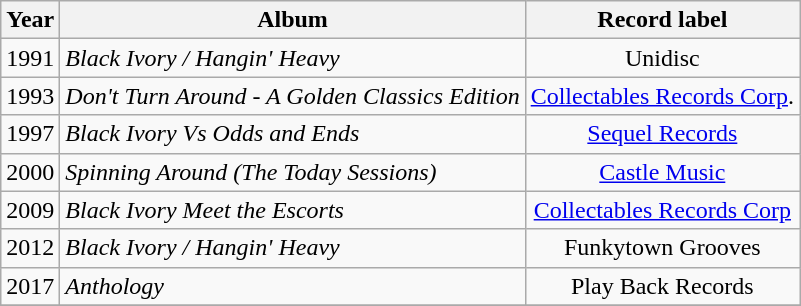<table class="wikitable" style="text-align:center;">
<tr>
<th>Year</th>
<th>Album</th>
<th>Record label</th>
</tr>
<tr>
<td>1991</td>
<td style="text-align:left;"><em>Black Ivory / Hangin' Heavy</em></td>
<td>Unidisc</td>
</tr>
<tr>
<td>1993</td>
<td style="text-align:left;"><em>Don't Turn Around - A Golden Classics Edition </em></td>
<td><a href='#'>Collectables Records Corp</a>.</td>
</tr>
<tr>
<td>1997</td>
<td style="text-align:left;"><em>Black Ivory Vs Odds and Ends</em></td>
<td><a href='#'>Sequel Records</a></td>
</tr>
<tr>
<td>2000</td>
<td style="text-align:left;"><em>Spinning Around (The Today Sessions)</em></td>
<td><a href='#'>Castle Music</a></td>
</tr>
<tr>
<td>2009</td>
<td style="text-align:left;"><em>Black Ivory Meet the Escorts </em></td>
<td><a href='#'>Collectables Records Corp</a></td>
</tr>
<tr>
<td>2012</td>
<td style="text-align:left;"><em>Black Ivory / Hangin' Heavy </em></td>
<td>Funkytown Grooves</td>
</tr>
<tr>
<td>2017</td>
<td style="text-align:left;"><em>Anthology</em></td>
<td>Play Back Records</td>
</tr>
<tr>
</tr>
</table>
